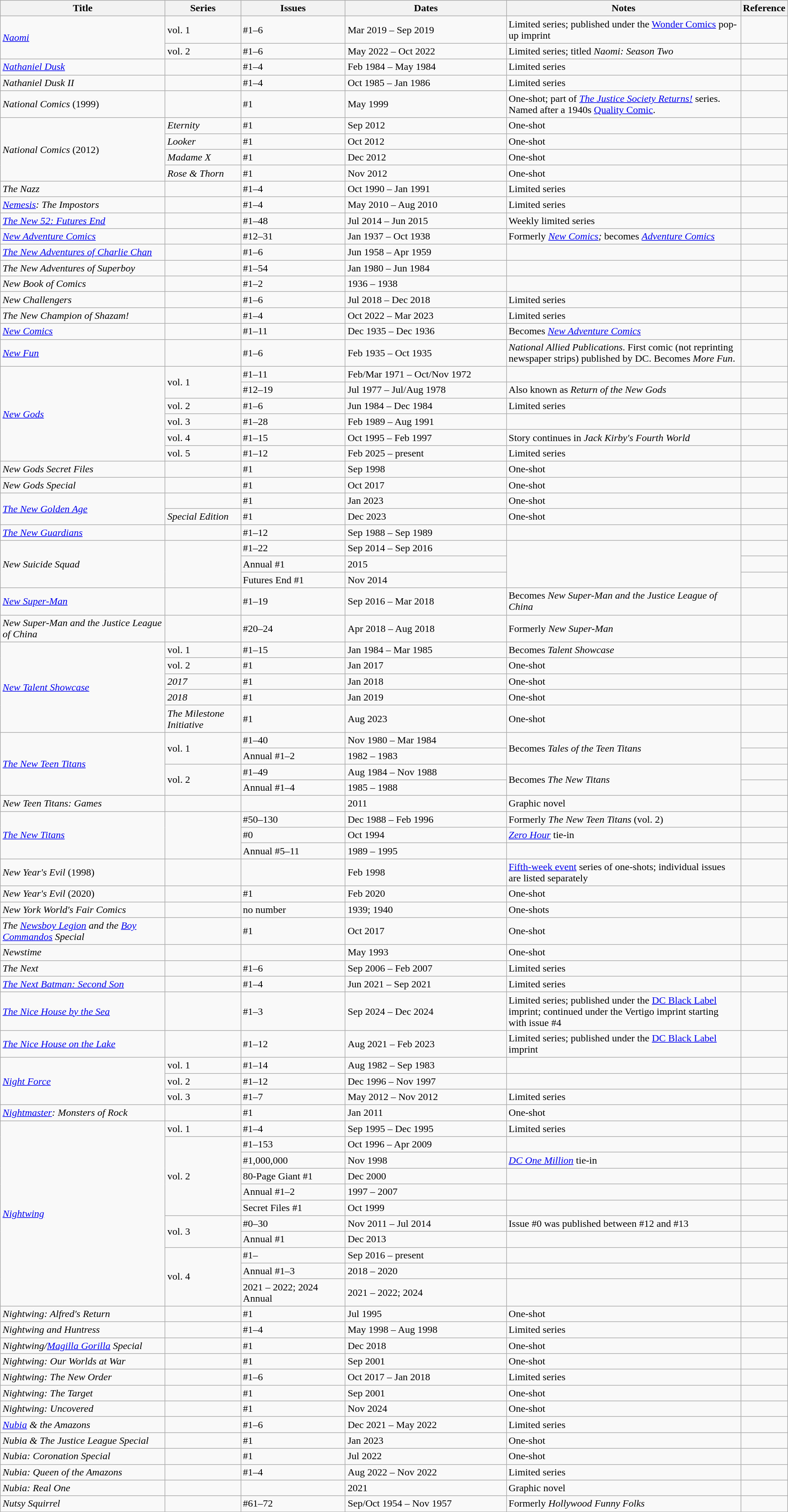<table class="wikitable" style="width:100%;">
<tr>
<th width=22%>Title</th>
<th width=10%>Series</th>
<th width=14%>Issues</th>
<th width=22%>Dates</th>
<th width=32%>Notes</th>
<th>Reference</th>
</tr>
<tr>
<td rowspan="2"><em><a href='#'>Naomi</a></em></td>
<td>vol. 1</td>
<td>#1–6</td>
<td>Mar 2019 – Sep 2019</td>
<td>Limited series; published under the <a href='#'>Wonder Comics</a> pop-up imprint</td>
<td></td>
</tr>
<tr>
<td>vol. 2</td>
<td>#1–6</td>
<td>May 2022 – Oct 2022</td>
<td>Limited series; titled <em>Naomi: Season Two</em></td>
<td></td>
</tr>
<tr>
<td><em><a href='#'>Nathaniel Dusk</a></em></td>
<td></td>
<td>#1–4</td>
<td>Feb 1984 – May 1984</td>
<td>Limited series</td>
<td></td>
</tr>
<tr>
<td><em>Nathaniel Dusk II</em></td>
<td></td>
<td>#1–4</td>
<td>Oct 1985 – Jan 1986</td>
<td>Limited series</td>
<td></td>
</tr>
<tr>
<td><em>National Comics</em> (1999)</td>
<td></td>
<td>#1</td>
<td>May 1999</td>
<td>One-shot; part of <em><a href='#'>The Justice Society Returns!</a></em> series. Named after a 1940s <a href='#'>Quality Comic</a>.</td>
<td></td>
</tr>
<tr>
<td rowspan="4"><em>National Comics</em> (2012)</td>
<td><em>Eternity</em></td>
<td>#1</td>
<td>Sep 2012</td>
<td>One-shot</td>
<td></td>
</tr>
<tr>
<td><em>Looker</em></td>
<td>#1</td>
<td>Oct 2012</td>
<td>One-shot</td>
<td></td>
</tr>
<tr>
<td><em>Madame X</em></td>
<td>#1</td>
<td>Dec 2012</td>
<td>One-shot</td>
<td></td>
</tr>
<tr>
<td><em>Rose & Thorn</em></td>
<td>#1</td>
<td>Nov 2012</td>
<td>One-shot</td>
<td></td>
</tr>
<tr>
<td><em>The Nazz</em></td>
<td></td>
<td>#1–4</td>
<td>Oct 1990 – Jan 1991</td>
<td>Limited series</td>
<td></td>
</tr>
<tr>
<td><em><a href='#'>Nemesis</a>: The Impostors</em></td>
<td></td>
<td>#1–4</td>
<td>May 2010 – Aug 2010</td>
<td>Limited series</td>
<td></td>
</tr>
<tr>
<td><em><a href='#'>The New 52: Futures End</a></em></td>
<td></td>
<td>#1–48</td>
<td>Jul 2014 – Jun 2015</td>
<td>Weekly limited series</td>
<td></td>
</tr>
<tr>
<td><span><em><a href='#'>New Adventure Comics</a></em></span></td>
<td></td>
<td>#12–31</td>
<td>Jan 1937 – Oct 1938</td>
<td>Formerly <em><a href='#'>New Comics</a>;</em> becomes <em><a href='#'>Adventure Comics</a></em></td>
<td></td>
</tr>
<tr>
<td><em><a href='#'>The New Adventures of Charlie Chan</a></em></td>
<td></td>
<td>#1–6</td>
<td>Jun 1958 – Apr 1959</td>
<td></td>
<td></td>
</tr>
<tr>
<td><em>The New Adventures of Superboy</em></td>
<td></td>
<td>#1–54</td>
<td>Jan 1980 – Jun 1984</td>
<td></td>
<td></td>
</tr>
<tr>
<td><em>New Book of Comics</em></td>
<td></td>
<td>#1–2</td>
<td>1936 – 1938</td>
<td></td>
<td></td>
</tr>
<tr>
<td><em>New Challengers</em></td>
<td></td>
<td>#1–6</td>
<td>Jul 2018 – Dec 2018</td>
<td>Limited series</td>
<td></td>
</tr>
<tr>
<td><em>The New Champion of Shazam!</em></td>
<td></td>
<td>#1–4</td>
<td>Oct 2022 – Mar 2023</td>
<td>Limited series</td>
<td></td>
</tr>
<tr>
<td><span><em><a href='#'>New Comics</a></em></span></td>
<td></td>
<td>#1–11</td>
<td>Dec 1935 – Dec 1936</td>
<td>Becomes <em><a href='#'>New Adventure Comics</a></em></td>
<td></td>
</tr>
<tr>
<td><em><a href='#'>New Fun</a></em></td>
<td></td>
<td>#1–6</td>
<td>Feb 1935 – Oct 1935</td>
<td><em>National Allied Publications</em>. First comic (not reprinting newspaper strips) published by DC. Becomes <em>More Fun</em>.</td>
<td></td>
</tr>
<tr>
<td rowspan="6"><em><a href='#'>New Gods</a></em></td>
<td rowspan="2">vol. 1</td>
<td>#1–11</td>
<td>Feb/Mar 1971 – Oct/Nov 1972</td>
<td></td>
<td></td>
</tr>
<tr>
<td>#12–19</td>
<td>Jul 1977 – Jul/Aug 1978</td>
<td>Also known as <em>Return of the New Gods</em></td>
<td></td>
</tr>
<tr>
<td>vol. 2</td>
<td>#1–6</td>
<td>Jun 1984 – Dec 1984</td>
<td>Limited series</td>
<td></td>
</tr>
<tr>
<td>vol. 3</td>
<td>#1–28</td>
<td>Feb 1989 – Aug 1991</td>
<td></td>
<td></td>
</tr>
<tr>
<td>vol. 4</td>
<td>#1–15</td>
<td>Oct 1995 – Feb 1997</td>
<td>Story continues in <em>Jack Kirby's Fourth World</em></td>
<td></td>
</tr>
<tr>
<td>vol. 5</td>
<td>#1–12</td>
<td>Feb 2025 – present</td>
<td>Limited series</td>
<td></td>
</tr>
<tr>
<td><em>New Gods Secret Files</em></td>
<td></td>
<td>#1</td>
<td>Sep 1998</td>
<td>One-shot</td>
<td></td>
</tr>
<tr>
<td><em>New Gods Special</em></td>
<td></td>
<td>#1</td>
<td>Oct 2017</td>
<td>One-shot</td>
<td></td>
</tr>
<tr>
<td rowspan="2"><em><a href='#'>The New Golden Age</a></em></td>
<td></td>
<td>#1</td>
<td>Jan 2023</td>
<td>One-shot</td>
<td></td>
</tr>
<tr>
<td><em>Special Edition</em></td>
<td>#1</td>
<td>Dec 2023</td>
<td>One-shot</td>
<td></td>
</tr>
<tr>
<td><em><a href='#'>The New Guardians</a></em></td>
<td></td>
<td>#1–12</td>
<td>Sep 1988 – Sep 1989</td>
<td></td>
<td></td>
</tr>
<tr>
<td rowspan="3"><em>New Suicide Squad</em></td>
<td rowspan="3"></td>
<td>#1–22</td>
<td>Sep 2014 – Sep 2016</td>
<td rowspan="3"></td>
<td></td>
</tr>
<tr>
<td>Annual #1</td>
<td>2015</td>
<td></td>
</tr>
<tr>
<td>Futures End #1</td>
<td>Nov 2014</td>
<td></td>
</tr>
<tr>
<td><em><a href='#'>New Super-Man</a></em></td>
<td></td>
<td>#1–19</td>
<td>Sep 2016 – Mar 2018</td>
<td>Becomes <em>New Super-Man and the Justice League of China</em></td>
<td></td>
</tr>
<tr>
<td><em>New Super-Man and the Justice League of China</em></td>
<td></td>
<td>#20–24</td>
<td>Apr 2018 – Aug 2018</td>
<td>Formerly <em>New Super-Man</em></td>
<td></td>
</tr>
<tr>
<td rowspan="5"><em><a href='#'>New Talent Showcase</a></em></td>
<td>vol. 1</td>
<td>#1–15</td>
<td>Jan 1984 – Mar 1985</td>
<td>Becomes <em>Talent Showcase</em></td>
<td></td>
</tr>
<tr>
<td>vol. 2</td>
<td>#1</td>
<td>Jan 2017</td>
<td>One-shot</td>
<td></td>
</tr>
<tr>
<td><em>2017</em></td>
<td>#1</td>
<td>Jan 2018</td>
<td>One-shot</td>
<td></td>
</tr>
<tr>
<td><em>2018</em></td>
<td>#1</td>
<td>Jan 2019</td>
<td>One-shot</td>
<td></td>
</tr>
<tr>
<td><em>The Milestone Initiative</em></td>
<td>#1</td>
<td>Aug 2023</td>
<td>One-shot</td>
<td></td>
</tr>
<tr>
<td rowspan="4"><em><a href='#'>The New Teen Titans</a></em></td>
<td rowspan="2">vol. 1</td>
<td>#1–40</td>
<td>Nov 1980 – Mar 1984</td>
<td rowspan="2">Becomes <em>Tales of the Teen Titans</em></td>
<td></td>
</tr>
<tr>
<td>Annual #1–2</td>
<td>1982 – 1983</td>
<td></td>
</tr>
<tr>
<td rowspan="2">vol. 2</td>
<td>#1–49</td>
<td>Aug 1984 – Nov 1988</td>
<td rowspan="2">Becomes <em>The New Titans</em></td>
<td></td>
</tr>
<tr>
<td>Annual #1–4</td>
<td>1985 – 1988</td>
<td></td>
</tr>
<tr>
<td><em>New Teen Titans: Games</em></td>
<td></td>
<td></td>
<td>2011</td>
<td>Graphic novel</td>
<td></td>
</tr>
<tr>
<td rowspan="3"><em><a href='#'>The New Titans</a></em></td>
<td rowspan="3"></td>
<td>#50–130</td>
<td>Dec 1988 – Feb 1996</td>
<td>Formerly <em>The New Teen Titans</em> (vol. 2)</td>
<td></td>
</tr>
<tr>
<td>#0</td>
<td>Oct 1994</td>
<td><em><a href='#'>Zero Hour</a></em> tie-in</td>
<td></td>
</tr>
<tr>
<td>Annual #5–11</td>
<td>1989 – 1995</td>
<td></td>
<td></td>
</tr>
<tr>
<td><em>New Year's Evil</em> (1998)</td>
<td></td>
<td></td>
<td>Feb 1998</td>
<td><a href='#'>Fifth-week event</a> series of one-shots; individual issues are listed separately</td>
<td></td>
</tr>
<tr>
<td><em>New Year's Evil</em> (2020)</td>
<td></td>
<td>#1</td>
<td>Feb 2020</td>
<td>One-shot</td>
<td></td>
</tr>
<tr>
<td><em>New York World's Fair Comics</em></td>
<td></td>
<td>no number</td>
<td>1939; 1940</td>
<td>One-shots</td>
<td></td>
</tr>
<tr>
<td><em>The <a href='#'>Newsboy Legion</a> and the <a href='#'>Boy Commandos</a> Special</em></td>
<td></td>
<td>#1</td>
<td>Oct 2017</td>
<td>One-shot</td>
<td></td>
</tr>
<tr>
<td><em>Newstime</em></td>
<td></td>
<td></td>
<td>May 1993</td>
<td>One-shot</td>
<td></td>
</tr>
<tr>
<td><em>The Next</em></td>
<td></td>
<td>#1–6</td>
<td>Sep 2006 – Feb 2007</td>
<td>Limited series</td>
<td></td>
</tr>
<tr>
<td><em><a href='#'>The Next Batman: Second Son</a></em></td>
<td></td>
<td>#1–4</td>
<td>Jun 2021 – Sep 2021</td>
<td>Limited series</td>
<td></td>
</tr>
<tr>
<td><em><a href='#'>The Nice House by the Sea</a></em></td>
<td></td>
<td>#1–3</td>
<td>Sep 2024 – Dec 2024</td>
<td>Limited series; published under the <a href='#'>DC Black Label</a> imprint; continued under the Vertigo imprint starting with issue #4</td>
<td></td>
</tr>
<tr>
<td><em><a href='#'>The Nice House on the Lake</a></em></td>
<td></td>
<td>#1–12</td>
<td>Aug 2021 – Feb 2023</td>
<td>Limited series; published under the <a href='#'>DC Black Label</a> imprint</td>
<td></td>
</tr>
<tr>
<td rowspan="3"><em><a href='#'>Night Force</a></em></td>
<td>vol. 1</td>
<td>#1–14</td>
<td>Aug 1982 – Sep 1983</td>
<td></td>
<td></td>
</tr>
<tr>
<td>vol. 2</td>
<td>#1–12</td>
<td>Dec 1996 – Nov 1997</td>
<td></td>
<td></td>
</tr>
<tr>
<td>vol. 3</td>
<td>#1–7</td>
<td>May 2012 – Nov 2012</td>
<td>Limited series</td>
<td></td>
</tr>
<tr>
<td><em><a href='#'>Nightmaster</a>: Monsters of Rock</em></td>
<td></td>
<td>#1</td>
<td>Jan 2011</td>
<td>One-shot</td>
<td></td>
</tr>
<tr>
<td rowspan="11"><em><a href='#'>Nightwing</a></em></td>
<td>vol. 1</td>
<td>#1–4</td>
<td>Sep 1995 – Dec 1995</td>
<td>Limited series</td>
<td></td>
</tr>
<tr>
<td rowspan="5">vol. 2</td>
<td>#1–153</td>
<td>Oct 1996 – Apr 2009</td>
<td></td>
<td></td>
</tr>
<tr>
<td>#1,000,000</td>
<td>Nov 1998</td>
<td><em><a href='#'>DC One Million</a></em> tie-in</td>
<td></td>
</tr>
<tr>
<td>80-Page Giant #1</td>
<td>Dec 2000</td>
<td></td>
<td></td>
</tr>
<tr>
<td>Annual #1–2</td>
<td>1997 – 2007</td>
<td></td>
<td></td>
</tr>
<tr>
<td>Secret Files #1</td>
<td>Oct 1999</td>
<td></td>
<td></td>
</tr>
<tr>
<td rowspan="2">vol. 3</td>
<td>#0–30</td>
<td>Nov 2011 – Jul 2014</td>
<td>Issue #0 was published between #12 and #13</td>
<td></td>
</tr>
<tr>
<td>Annual #1</td>
<td>Dec 2013</td>
<td></td>
<td></td>
</tr>
<tr>
<td rowspan="3">vol. 4</td>
<td>#1–</td>
<td>Sep 2016 – present</td>
<td></td>
<td></td>
</tr>
<tr>
<td>Annual #1–3</td>
<td>2018 – 2020</td>
<td></td>
<td></td>
</tr>
<tr>
<td>2021 – 2022; 2024 Annual</td>
<td>2021 – 2022; 2024</td>
<td></td>
<td></td>
</tr>
<tr>
<td><em>Nightwing: Alfred's Return</em></td>
<td></td>
<td>#1</td>
<td>Jul 1995</td>
<td>One-shot</td>
<td></td>
</tr>
<tr>
<td><em>Nightwing and Huntress</em></td>
<td></td>
<td>#1–4</td>
<td>May 1998 – Aug 1998</td>
<td>Limited series</td>
<td></td>
</tr>
<tr>
<td><em>Nightwing/<a href='#'>Magilla Gorilla</a> Special</em></td>
<td></td>
<td>#1</td>
<td>Dec 2018</td>
<td>One-shot</td>
<td></td>
</tr>
<tr>
<td><em>Nightwing: Our Worlds at War</em></td>
<td></td>
<td>#1</td>
<td>Sep 2001</td>
<td>One-shot</td>
<td></td>
</tr>
<tr>
<td><em>Nightwing: The New Order</em></td>
<td></td>
<td>#1–6</td>
<td>Oct 2017 – Jan 2018</td>
<td>Limited series</td>
<td></td>
</tr>
<tr>
<td><em>Nightwing: The Target</em></td>
<td></td>
<td>#1</td>
<td>Sep 2001</td>
<td>One-shot</td>
<td></td>
</tr>
<tr>
<td><em>Nightwing: Uncovered</em></td>
<td></td>
<td>#1</td>
<td>Nov 2024</td>
<td>One-shot</td>
<td></td>
</tr>
<tr>
<td><em><a href='#'>Nubia</a> & the Amazons</em></td>
<td></td>
<td>#1–6</td>
<td>Dec 2021 – May 2022</td>
<td>Limited series</td>
<td></td>
</tr>
<tr>
<td><em>Nubia & The Justice League Special</em></td>
<td></td>
<td>#1</td>
<td>Jan 2023</td>
<td>One-shot</td>
<td></td>
</tr>
<tr>
<td><em>Nubia: Coronation Special</em></td>
<td></td>
<td>#1</td>
<td>Jul 2022</td>
<td>One-shot</td>
<td></td>
</tr>
<tr>
<td><em>Nubia: Queen of the Amazons</em></td>
<td></td>
<td>#1–4</td>
<td>Aug 2022 – Nov 2022</td>
<td>Limited series</td>
<td></td>
</tr>
<tr>
<td><em>Nubia: Real One</em></td>
<td></td>
<td></td>
<td>2021</td>
<td>Graphic novel</td>
<td></td>
</tr>
<tr>
<td><em>Nutsy Squirrel</em></td>
<td></td>
<td>#61–72</td>
<td>Sep/Oct 1954 – Nov 1957</td>
<td>Formerly <em>Hollywood Funny Folks</em></td>
<td></td>
</tr>
</table>
